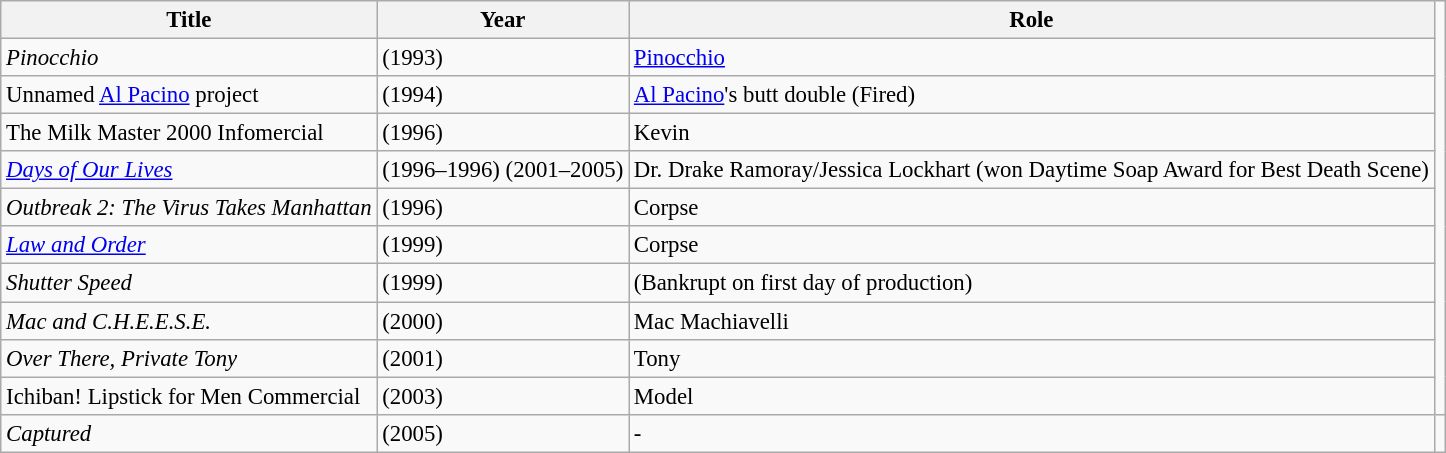<table class="wikitable" style="font-size: 95%">
<tr>
<th>Title</th>
<th>Year</th>
<th>Role</th>
</tr>
<tr>
<td><em>Pinocchio</em></td>
<td>(1993)</td>
<td><a href='#'>Pinocchio</a></td>
</tr>
<tr>
<td>Unnamed <a href='#'>Al Pacino</a> project</td>
<td>(1994)</td>
<td><a href='#'>Al Pacino</a>'s butt double (Fired)</td>
</tr>
<tr>
<td>The Milk Master 2000 Infomercial</td>
<td>(1996)</td>
<td>Kevin</td>
</tr>
<tr>
<td><em><a href='#'>Days of Our Lives</a></em></td>
<td>(1996–1996) (2001–2005)</td>
<td>Dr. Drake Ramoray/Jessica Lockhart (won Daytime Soap Award for Best Death Scene)</td>
</tr>
<tr>
<td><em>Outbreak 2: The Virus Takes Manhattan</em></td>
<td>(1996)</td>
<td>Corpse</td>
</tr>
<tr>
<td><a href='#'><em>Law and Order</em></a></td>
<td>(1999)</td>
<td>Corpse</td>
</tr>
<tr>
<td><em>Shutter Speed</em></td>
<td>(1999)</td>
<td>(Bankrupt on first day of production)</td>
</tr>
<tr>
<td><em>Mac and C.H.E.E.S.E.</em></td>
<td>(2000)</td>
<td>Mac Machiavelli</td>
</tr>
<tr>
<td><em>Over There, Private Tony</em></td>
<td>(2001)</td>
<td>Tony</td>
</tr>
<tr>
<td>Ichiban! Lipstick for Men Commercial</td>
<td>(2003)</td>
<td>Model</td>
</tr>
<tr>
<td><em>Captured</em></td>
<td>(2005)</td>
<td>-</td>
<td></td>
</tr>
</table>
